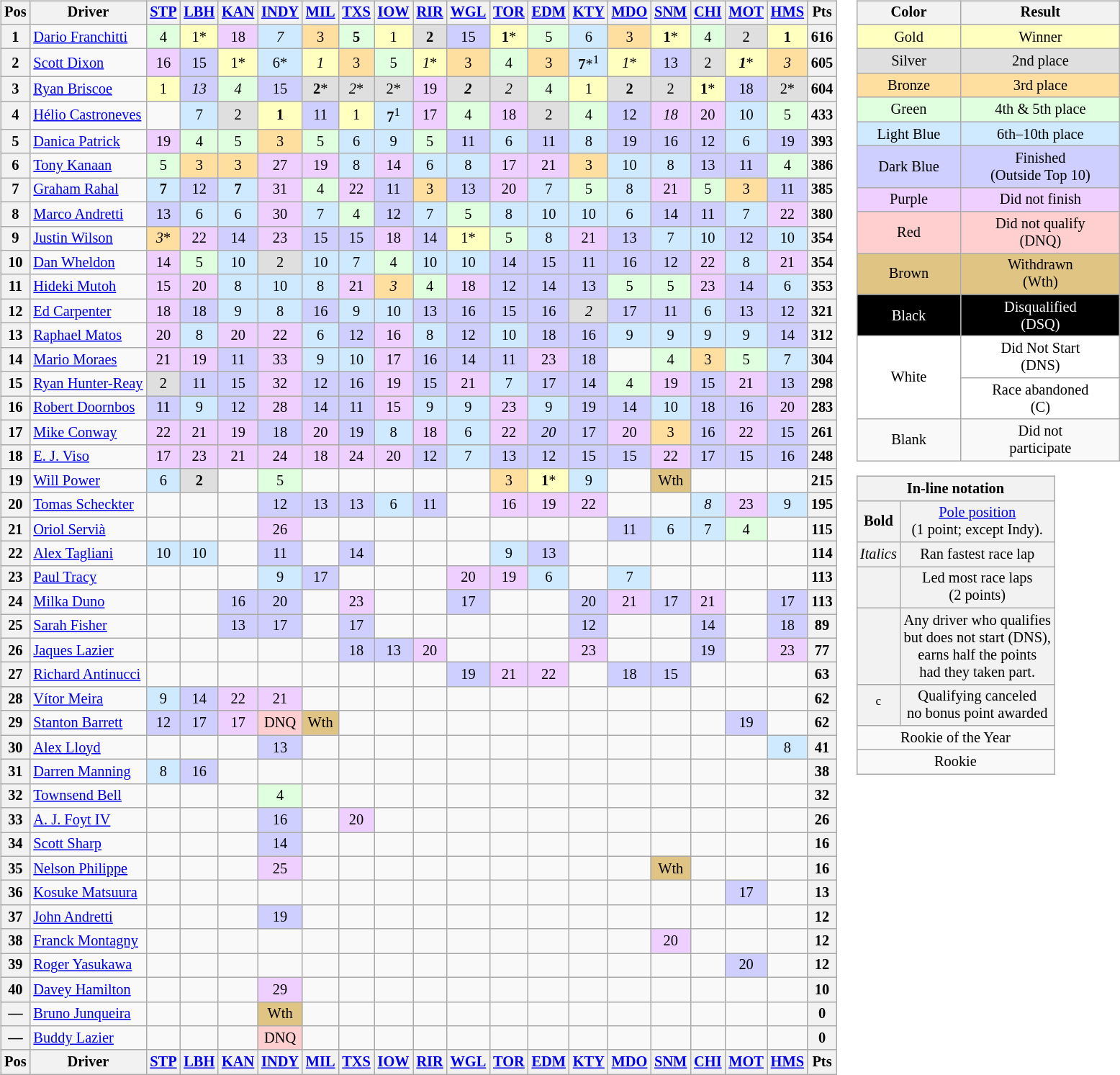<table>
<tr>
<td><br><table class="wikitable" style="font-size: 85%; text-align: center; white-space: nowrap;">
<tr valign="top">
<th valign="middle">Pos</th>
<th valign="middle">Driver</th>
<th><a href='#'>STP</a></th>
<th><a href='#'>LBH</a></th>
<th><a href='#'>KAN</a></th>
<th><a href='#'>INDY</a></th>
<th><a href='#'>MIL</a></th>
<th><a href='#'>TXS</a></th>
<th><a href='#'>IOW</a></th>
<th><a href='#'>RIR</a></th>
<th><a href='#'>WGL</a></th>
<th><a href='#'>TOR</a></th>
<th><a href='#'>EDM</a></th>
<th><a href='#'>KTY</a></th>
<th><a href='#'>MDO</a></th>
<th><a href='#'>SNM</a></th>
<th><a href='#'>CHI</a></th>
<th><a href='#'>MOT</a></th>
<th><a href='#'>HMS</a></th>
<th valign="middle">Pts</th>
</tr>
<tr>
<th>1</th>
<td align="left"> <a href='#'>Dario Franchitti</a></td>
<td style="background:#DFFFDF;">4</td>
<td style="background:#FFFFBF;">1*</td>
<td style="background:#EFCFFF;">18</td>
<td style="background:#CFEAFF;"><em>7</em></td>
<td style="background:#FFDF9F;">3</td>
<td style="background:#DFFFDF;"><strong>5</strong></td>
<td style="background:#FFFFBF;">1</td>
<td style="background:#DFDFDF;"><strong>2</strong></td>
<td style="background:#CFCFFF;">15</td>
<td style="background:#FFFFBF;"><strong>1</strong>*</td>
<td style="background:#DFFFDF;">5</td>
<td style="background:#CFEAFF;">6</td>
<td style="background:#FFDF9F;">3</td>
<td style="background:#FFFFBF;"><strong>1</strong>*</td>
<td style="background:#DFFFDF;">4</td>
<td style="background:#DFDFDF;">2</td>
<td style="background:#FFFFBF;"><strong>1</strong></td>
<th>616</th>
</tr>
<tr>
<th>2</th>
<td align="left"> <a href='#'>Scott Dixon</a></td>
<td style="background:#EFCFFF;">16</td>
<td style="background:#CFCFFF;">15</td>
<td style="background:#FFFFBF;">1*</td>
<td style="background:#CFEAFF;">6*</td>
<td style="background:#FFFFBF;"><em>1</em></td>
<td style="background:#FFDF9F;">3</td>
<td style="background:#DFFFDF;">5</td>
<td style="background:#FFFFBF;"><em>1</em>*</td>
<td style="background:#FFDF9F;">3</td>
<td style="background:#DFFFDF;">4</td>
<td style="background:#FFDF9F;">3</td>
<td style="background:#CFEAFF;"><strong>7</strong>*<sup>1</sup></td>
<td style="background:#FFFFBF;"><em>1</em>*</td>
<td style="background:#CFCFFF;">13</td>
<td style="background:#DFDFDF;">2</td>
<td style="background:#FFFFBF;"><strong><em>1</em></strong>*</td>
<td style="background:#FFDF9F;"><em>3</em></td>
<th>605</th>
</tr>
<tr>
<th>3</th>
<td align="left"> <a href='#'>Ryan Briscoe</a></td>
<td style="background:#FFFFBF;">1</td>
<td style="background:#CFCFFF;"><em>13</em></td>
<td style="background:#DFFFDF;"><em>4</em></td>
<td style="background:#CFCFFF;">15</td>
<td style="background:#DFDFDF;"><strong>2</strong>*</td>
<td style="background:#DFDFDF;"><em>2</em>*</td>
<td style="background:#DFDFDF;">2*</td>
<td style="background:#EFCFFF;">19</td>
<td style="background:#DFDFDF;"><strong><em>2</em></strong></td>
<td style="background:#DFDFDF;"><em>2</em></td>
<td style="background:#DFFFDF;">4</td>
<td style="background:#FFFFBF;">1</td>
<td style="background:#DFDFDF;"><strong>2</strong></td>
<td style="background:#DFDFDF;">2</td>
<td style="background:#FFFFBF;"><strong>1</strong>*</td>
<td style="background:#CFCFFF;">18</td>
<td style="background:#DFDFDF;">2*</td>
<th>604</th>
</tr>
<tr>
<th>4</th>
<td align="left"> <a href='#'>Hélio Castroneves</a></td>
<td></td>
<td style="background:#CFEAFF;">7</td>
<td style="background:#DFDFDF;">2</td>
<td style="background:#FFFFBF;"><strong>1</strong></td>
<td style="background:#CFCFFF;">11</td>
<td style="background:#FFFFBF;">1</td>
<td style="background:#CFEAFF;"><strong>7</strong><sup>1</sup></td>
<td style="background:#EFCFFF;">17</td>
<td style="background:#DFFFDF;">4</td>
<td style="background:#EFCFFF;">18</td>
<td style="background:#DFDFDF;">2</td>
<td style="background:#DFFFDF;">4</td>
<td style="background:#CFCFFF;">12</td>
<td style="background:#EFCFFF;"><em>18</em></td>
<td style="background:#EFCFFF;">20</td>
<td style="background:#CFEAFF;">10</td>
<td style="background:#DFFFDF;">5</td>
<th>433</th>
</tr>
<tr>
<th>5</th>
<td align="left"> <a href='#'>Danica Patrick</a></td>
<td style="background:#EFCFFF;">19</td>
<td style="background:#DFFFDF;">4</td>
<td style="background:#DFFFDF;">5</td>
<td style="background:#FFDF9F;">3</td>
<td style="background:#DFFFDF;">5</td>
<td style="background:#CFEAFF;">6</td>
<td style="background:#CFEAFF;">9</td>
<td style="background:#DFFFDF;">5</td>
<td style="background:#CFCFFF;">11</td>
<td style="background:#CFEAFF;">6</td>
<td style="background:#CFCFFF;">11</td>
<td style="background:#CFEAFF;">8</td>
<td style="background:#CFCFFF;">19</td>
<td style="background:#CFCFFF;">16</td>
<td style="background:#CFCFFF;">12</td>
<td style="background:#CFEAFF;">6</td>
<td style="background:#CFCFFF;">19</td>
<th>393</th>
</tr>
<tr>
<th>6</th>
<td align="left"> <a href='#'>Tony Kanaan</a></td>
<td style="background:#DFFFDF;">5</td>
<td style="background:#FFDF9F;">3</td>
<td style="background:#FFDF9F;">3</td>
<td style="background:#EFCFFF;">27</td>
<td style="background:#EFCFFF;">19</td>
<td style="background:#CFEAFF;">8</td>
<td style="background:#EFCFFF;">14</td>
<td style="background:#CFEAFF;">6</td>
<td style="background:#CFEAFF;">8</td>
<td style="background:#EFCFFF;">17</td>
<td style="background:#EFCFFF;">21</td>
<td style="background:#FFDF9F;">3</td>
<td style="background:#CFEAFF;">10</td>
<td style="background:#CFEAFF;">8</td>
<td style="background:#CFCFFF;">13</td>
<td style="background:#CFCFFF;">11</td>
<td style="background:#DFFFDF;">4</td>
<th>386</th>
</tr>
<tr>
<th>7</th>
<td align="left"> <a href='#'>Graham Rahal</a></td>
<td style="background:#CFEAFF;"><strong>7</strong></td>
<td style="background:#CFCFFF;">12</td>
<td style="background:#CFEAFF;"><strong>7</strong></td>
<td style="background:#EFCFFF;">31</td>
<td style="background:#DFFFDF;">4</td>
<td style="background:#EFCFFF;">22</td>
<td style="background:#CFCFFF;">11</td>
<td style="background:#FFDF9F;">3</td>
<td style="background:#CFCFFF;">13</td>
<td style="background:#EFCFFF;">20</td>
<td style="background:#CFEAFF;">7</td>
<td style="background:#DFFFDF;">5</td>
<td style="background:#CFEAFF;">8</td>
<td style="background:#EFCFFF;">21</td>
<td style="background:#DFFFDF;">5</td>
<td style="background:#FFDF9F;">3</td>
<td style="background:#CFCFFF;">11</td>
<th>385</th>
</tr>
<tr>
<th>8</th>
<td align="left"> <a href='#'>Marco Andretti</a></td>
<td style="background:#CFCFFF;">13</td>
<td style="background:#CFEAFF;">6</td>
<td style="background:#CFEAFF;">6</td>
<td style="background:#EFCFFF;">30</td>
<td style="background:#CFEAFF;">7</td>
<td style="background:#DFFFDF;">4</td>
<td style="background:#CFCFFF;">12</td>
<td style="background:#CFEAFF;">7</td>
<td style="background:#DFFFDF;">5</td>
<td style="background:#CFEAFF;">8</td>
<td style="background:#CFEAFF;">10</td>
<td style="background:#CFEAFF;">10</td>
<td style="background:#CFEAFF;">6</td>
<td style="background:#CFCFFF;">14</td>
<td style="background:#CFCFFF;">11</td>
<td style="background:#CFEAFF;">7</td>
<td style="background:#EFCFFF;">22</td>
<th>380</th>
</tr>
<tr>
<th>9</th>
<td align="left"> <a href='#'>Justin Wilson</a></td>
<td style="background:#FFDF9F;"><em>3</em>*</td>
<td style="background:#EFCFFF;">22</td>
<td style="background:#CFCFFF;">14</td>
<td style="background:#EFCFFF;">23</td>
<td style="background:#CFCFFF;">15</td>
<td style="background:#CFCFFF;">15</td>
<td style="background:#EFCFFF;">18</td>
<td style="background:#CFCFFF;">14</td>
<td style="background:#FFFFBF;">1*</td>
<td style="background:#DFFFDF;">5</td>
<td style="background:#CFEAFF;">8</td>
<td style="background:#EFCFFF;">21</td>
<td style="background:#CFCFFF;">13</td>
<td style="background:#CFEAFF;">7</td>
<td style="background:#CFEAFF;">10</td>
<td style="background:#CFCFFF;">12</td>
<td style="background:#CFEAFF;">10</td>
<th>354</th>
</tr>
<tr>
<th>10</th>
<td align="left"> <a href='#'>Dan Wheldon</a></td>
<td style="background:#EFCFFF;">14</td>
<td style="background:#DFFFDF;">5</td>
<td style="background:#CFEAFF;">10</td>
<td style="background:#DFDFDF;">2</td>
<td style="background:#CFEAFF;">10</td>
<td style="background:#CFEAFF;">7</td>
<td style="background:#DFFFDF;">4</td>
<td style="background:#CFEAFF;">10</td>
<td style="background:#CFEAFF;">10</td>
<td style="background:#CFCFFF;">14</td>
<td style="background:#CFCFFF;">15</td>
<td style="background:#CFCFFF;">11</td>
<td style="background:#CFCFFF;">16</td>
<td style="background:#CFCFFF;">12</td>
<td style="background:#EFCFFF;">22</td>
<td style="background:#CFEAFF;">8</td>
<td style="background:#EFCFFF;">21</td>
<th>354</th>
</tr>
<tr>
<th>11</th>
<td align="left"> <a href='#'>Hideki Mutoh</a></td>
<td style="background:#EFCFFF;">15</td>
<td style="background:#EFCFFF;">20</td>
<td style="background:#CFEAFF;">8</td>
<td style="background:#CFEAFF;">10</td>
<td style="background:#CFEAFF;">8</td>
<td style="background:#EFCFFF;">21</td>
<td style="background:#FFDF9F;"><em>3</em></td>
<td style="background:#DFFFDF;">4</td>
<td style="background:#EFCFFF;">18</td>
<td style="background:#CFCFFF;">12</td>
<td style="background:#CFCFFF;">14</td>
<td style="background:#CFCFFF;">13</td>
<td style="background:#DFFFDF;">5</td>
<td style="background:#DFFFDF;">5</td>
<td style="background:#EFCFFF;">23</td>
<td style="background:#CFCFFF;">14</td>
<td style="background:#CFEAFF;">6</td>
<th>353</th>
</tr>
<tr>
<th>12</th>
<td align="left"> <a href='#'>Ed Carpenter</a></td>
<td style="background:#EFCFFF;">18</td>
<td style="background:#CFCFFF;">18</td>
<td style="background:#CFEAFF;">9</td>
<td style="background:#CFEAFF;">8</td>
<td style="background:#CFCFFF;">16</td>
<td style="background:#CFEAFF;">9</td>
<td style="background:#CFEAFF;">10</td>
<td style="background:#CFCFFF;">13</td>
<td style="background:#CFCFFF;">16</td>
<td style="background:#CFCFFF;">15</td>
<td style="background:#CFCFFF;">16</td>
<td style="background:#DFDFDF;"><em>2</em></td>
<td style="background:#CFCFFF;">17</td>
<td style="background:#CFCFFF;">11</td>
<td style="background:#CFEAFF;">6</td>
<td style="background:#CFCFFF;">13</td>
<td style="background:#CFCFFF;">12</td>
<th>321</th>
</tr>
<tr>
<th>13</th>
<td style="text-align:left"> <a href='#'>Raphael Matos</a> </td>
<td style="background:#EFCFFF;">20</td>
<td style="background:#CFEAFF;">8</td>
<td style="background:#EFCFFF;">20</td>
<td style="background:#EFCFFF;">22</td>
<td style="background:#CFEAFF;">6</td>
<td style="background:#CFCFFF;">12</td>
<td style="background:#EFCFFF;">16</td>
<td style="background:#CFEAFF;">8</td>
<td style="background:#CFCFFF;">12</td>
<td style="background:#CFEAFF;">10</td>
<td style="background:#CFCFFF;">18</td>
<td style="background:#CFCFFF;">16</td>
<td style="background:#CFEAFF;">9</td>
<td style="background:#CFEAFF;">9</td>
<td style="background:#CFEAFF;">9</td>
<td style="background:#CFEAFF;">9</td>
<td style="background:#CFCFFF;">14</td>
<th>312</th>
</tr>
<tr>
<th>14</th>
<td align="left"> <a href='#'>Mario Moraes</a></td>
<td style="background:#EFCFFF;">21</td>
<td style="background:#EFCFFF;">19</td>
<td style="background:#CFCFFF;">11</td>
<td style="background:#EFCFFF;">33</td>
<td style="background:#CFEAFF;">9</td>
<td style="background:#CFEAFF;">10</td>
<td style="background:#EFCFFF;">17</td>
<td style="background:#CFCFFF;">16</td>
<td style="background:#CFCFFF;">14</td>
<td style="background:#CFCFFF;">11</td>
<td style="background:#EFCFFF;">23</td>
<td style="background:#CFCFFF;">18</td>
<td></td>
<td style="background:#DFFFDF;">4</td>
<td style="background:#FFDF9F;">3</td>
<td style="background:#DFFFDF;">5</td>
<td style="background:#CFEAFF;">7</td>
<th>304</th>
</tr>
<tr>
<th>15</th>
<td align="left"> <a href='#'>Ryan Hunter-Reay</a></td>
<td style="background:#DFDFDF;">2</td>
<td style="background:#CFCFFF;">11</td>
<td style="background:#CFCFFF;">15</td>
<td style="background:#EFCFFF;">32</td>
<td style="background:#CFCFFF;">12</td>
<td style="background:#CFCFFF;">16</td>
<td style="background:#EFCFFF;">19</td>
<td style="background:#CFCFFF;">15</td>
<td style="background:#EFCFFF;">21</td>
<td style="background:#CFEAFF;">7</td>
<td style="background:#CFCFFF;">17</td>
<td style="background:#CFCFFF;">14</td>
<td style="background:#DFFFDF;">4</td>
<td style="background:#EFCFFF;">19</td>
<td style="background:#CFCFFF;">15</td>
<td style="background:#EFCFFF;">21</td>
<td style="background:#CFCFFF;">13</td>
<th>298</th>
</tr>
<tr>
<th>16</th>
<td style="text-align:left"> <a href='#'>Robert Doornbos</a> </td>
<td style="background:#CFCFFF;">11</td>
<td style="background:#CFEAFF;">9</td>
<td style="background:#CFCFFF;">12</td>
<td style="background:#EFCFFF;">28</td>
<td style="background:#CFCFFF;">14</td>
<td style="background:#CFCFFF;">11</td>
<td style="background:#EFCFFF;">15</td>
<td style="background:#CFEAFF;">9</td>
<td style="background:#CFEAFF;">9</td>
<td style="background:#EFCFFF;">23</td>
<td style="background:#CFEAFF;">9</td>
<td style="background:#CFCFFF;">19</td>
<td style="background:#CFCFFF;">14</td>
<td style="background:#CFEAFF;">10</td>
<td style="background:#CFCFFF;">18</td>
<td style="background:#CFCFFF;">16</td>
<td style="background:#EFCFFF;">20</td>
<th>283</th>
</tr>
<tr>
<th>17</th>
<td style="text-align:left"> <a href='#'>Mike Conway</a> </td>
<td style="background:#EFCFFF;">22</td>
<td style="background:#EFCFFF;">21</td>
<td style="background:#EFCFFF;">19</td>
<td style="background:#CFCFFF;">18</td>
<td style="background:#EFCFFF;">20</td>
<td style="background:#CFCFFF;">19</td>
<td style="background:#CFEAFF;">8</td>
<td style="background:#EFCFFF;">18</td>
<td style="background:#CFEAFF;">6</td>
<td style="background:#EFCFFF;">22</td>
<td style="background:#CFCFFF;"><em>20</em></td>
<td style="background:#CFCFFF;">17</td>
<td style="background:#EFCFFF;">20</td>
<td style="background:#FFDF9F;">3</td>
<td style="background:#CFCFFF;">16</td>
<td style="background:#EFCFFF;">22</td>
<td style="background:#CFCFFF;">15</td>
<th>261</th>
</tr>
<tr>
<th>18</th>
<td align="left"> <a href='#'>E. J. Viso</a></td>
<td style="background:#EFCFFF;">17</td>
<td style="background:#EFCFFF;">23</td>
<td style="background:#EFCFFF;">21</td>
<td style="background:#EFCFFF;">24</td>
<td style="background:#EFCFFF;">18</td>
<td style="background:#EFCFFF;">24</td>
<td style="background:#EFCFFF;">20</td>
<td style="background:#CFCFFF;">12</td>
<td style="background:#CFEAFF;">7</td>
<td style="background:#CFCFFF;">13</td>
<td style="background:#CFCFFF;">12</td>
<td style="background:#CFCFFF;">15</td>
<td style="background:#CFCFFF;">15</td>
<td style="background:#EFCFFF;">22</td>
<td style="background:#CFCFFF;">17</td>
<td style="background:#CFCFFF;">15</td>
<td style="background:#CFCFFF;">16</td>
<th>248</th>
</tr>
<tr>
<th>19</th>
<td align="left"> <a href='#'>Will Power</a></td>
<td style="background:#CFEAFF;">6</td>
<td style="background:#DFDFDF;"><strong>2</strong></td>
<td></td>
<td style="background:#DFFFDF;">5</td>
<td></td>
<td></td>
<td></td>
<td></td>
<td></td>
<td style="background:#FFDF9F;">3</td>
<td style="background:#FFFFBF;"><strong>1</strong>*</td>
<td style="background:#CFEAFF;">9</td>
<td></td>
<td style="background:#DFC484;" align="center">Wth</td>
<td></td>
<td></td>
<td></td>
<th>215</th>
</tr>
<tr>
<th>20</th>
<td align="left"> <a href='#'>Tomas Scheckter</a></td>
<td></td>
<td></td>
<td></td>
<td style="background:#CFCFFF;">12</td>
<td style="background:#CFCFFF;">13</td>
<td style="background:#CFCFFF;">13</td>
<td style="background:#CFEAFF;">6</td>
<td style="background:#CFCFFF;">11</td>
<td></td>
<td style="background:#EFCFFF;">16</td>
<td style="background:#EFCFFF;">19</td>
<td style="background:#EFCFFF;">22</td>
<td></td>
<td></td>
<td style="background:#CFEAFF;"><em>8</em></td>
<td style="background:#EFCFFF;">23</td>
<td style="background:#CFEAFF;">9</td>
<th>195</th>
</tr>
<tr>
<th>21</th>
<td align="left"> <a href='#'>Oriol Servià</a></td>
<td></td>
<td></td>
<td></td>
<td style="background:#EFCFFF;">26</td>
<td></td>
<td></td>
<td></td>
<td></td>
<td></td>
<td></td>
<td></td>
<td></td>
<td style="background:#CFCFFF;">11</td>
<td style="background:#CFEAFF;">6</td>
<td style="background:#CFEAFF;">7</td>
<td style="background:#DFFFDF;">4</td>
<td></td>
<th>115</th>
</tr>
<tr>
<th>22</th>
<td align="left"> <a href='#'>Alex Tagliani</a></td>
<td style="background:#CFEAFF;">10</td>
<td style="background:#CFEAFF;">10</td>
<td></td>
<td style="background:#CFCFFF;">11</td>
<td></td>
<td style="background:#CFCFFF;">14</td>
<td></td>
<td></td>
<td></td>
<td style="background:#CFEAFF;">9</td>
<td style="background:#CFCFFF;">13</td>
<td></td>
<td></td>
<td></td>
<td></td>
<td></td>
<td></td>
<th>114</th>
</tr>
<tr>
<th>23</th>
<td align="left"> <a href='#'>Paul Tracy</a></td>
<td></td>
<td></td>
<td></td>
<td style="background:#CFEAFF;">9</td>
<td style="background:#CFCFFF;">17</td>
<td></td>
<td></td>
<td></td>
<td style="background:#EFCFFF;">20</td>
<td style="background:#EFCFFF;">19</td>
<td style="background:#CFEAFF;">6</td>
<td></td>
<td style="background:#CFEAFF;">7</td>
<td></td>
<td></td>
<td></td>
<td></td>
<th>113</th>
</tr>
<tr>
<th>24</th>
<td align="left"> <a href='#'>Milka Duno</a></td>
<td></td>
<td></td>
<td style="background:#CFCFFF;">16</td>
<td style="background:#CFCFFF;">20</td>
<td></td>
<td style="background:#EFCFFF;">23</td>
<td></td>
<td></td>
<td style="background:#CFCFFF;">17</td>
<td></td>
<td></td>
<td style="background:#CFCFFF;">20</td>
<td style="background:#EFCFFF;">21</td>
<td style="background:#CFCFFF;">17</td>
<td style="background:#EFCFFF;">21</td>
<td></td>
<td style="background:#CFCFFF;">17</td>
<th>113</th>
</tr>
<tr>
<th>25</th>
<td align="left"> <a href='#'>Sarah Fisher</a></td>
<td></td>
<td></td>
<td style="background:#CFCFFF;">13</td>
<td style="background:#CFCFFF;">17</td>
<td></td>
<td style="background:#CFCFFF;">17</td>
<td></td>
<td></td>
<td></td>
<td></td>
<td></td>
<td style="background:#CFCFFF;">12</td>
<td></td>
<td></td>
<td style="background:#CFCFFF;">14</td>
<td></td>
<td style="background:#CFCFFF;">18</td>
<th>89</th>
</tr>
<tr>
<th>26</th>
<td align="left"> <a href='#'>Jaques Lazier</a></td>
<td></td>
<td></td>
<td></td>
<td></td>
<td></td>
<td style="background:#CFCFFF;">18</td>
<td style="background:#CFCFFF;">13</td>
<td style="background:#EFCFFF;">20</td>
<td></td>
<td></td>
<td></td>
<td style="background:#EFCFFF;">23</td>
<td></td>
<td></td>
<td style="background:#CFCFFF;">19</td>
<td></td>
<td style="background:#EFCFFF;">23</td>
<th>77</th>
</tr>
<tr>
<th>27</th>
<td style="text-align:left"> <a href='#'>Richard Antinucci</a> </td>
<td></td>
<td></td>
<td></td>
<td></td>
<td></td>
<td></td>
<td></td>
<td></td>
<td style="background:#CFCFFF;">19</td>
<td style="background:#EFCFFF;">21</td>
<td style="background:#EFCFFF;">22</td>
<td></td>
<td style="background:#CFCFFF;">18</td>
<td style="background:#CFCFFF;">15</td>
<td></td>
<td></td>
<td></td>
<th>63</th>
</tr>
<tr>
<th>28</th>
<td align="left"> <a href='#'>Vítor Meira</a></td>
<td style="background:#CFEAFF;">9</td>
<td style="background:#CFCFFF;">14</td>
<td style="background:#EFCFFF;">22</td>
<td style="background:#EFCFFF;">21</td>
<td></td>
<td></td>
<td></td>
<td></td>
<td></td>
<td></td>
<td></td>
<td></td>
<td></td>
<td></td>
<td></td>
<td></td>
<td></td>
<th>62</th>
</tr>
<tr>
<th>29</th>
<td style="text-align:left"> <a href='#'>Stanton Barrett</a> </td>
<td style="background:#CFCFFF;">12</td>
<td style="background:#CFCFFF;">17</td>
<td style="background:#EFCFFF;">17</td>
<td style="background:#FFCFCF;">DNQ</td>
<td style="background:#DFC484;" align="center">Wth</td>
<td></td>
<td></td>
<td></td>
<td></td>
<td></td>
<td></td>
<td></td>
<td></td>
<td></td>
<td></td>
<td style="background:#CFCFFF;">19</td>
<td></td>
<th>62</th>
</tr>
<tr>
<th>30</th>
<td style="text-align:left"> <a href='#'>Alex Lloyd</a> </td>
<td></td>
<td></td>
<td></td>
<td style="background:#CFCFFF;">13</td>
<td></td>
<td></td>
<td></td>
<td></td>
<td></td>
<td></td>
<td></td>
<td></td>
<td></td>
<td></td>
<td></td>
<td></td>
<td style="background:#CFEAFF;">8</td>
<th>41</th>
</tr>
<tr>
<th>31</th>
<td align="left"> <a href='#'>Darren Manning</a></td>
<td style="background:#CFEAFF;">8</td>
<td style="background:#CFCFFF;">16</td>
<td></td>
<td></td>
<td></td>
<td></td>
<td></td>
<td></td>
<td></td>
<td></td>
<td></td>
<td></td>
<td></td>
<td></td>
<td></td>
<td></td>
<td></td>
<th>38</th>
</tr>
<tr>
<th>32</th>
<td align="left"> <a href='#'>Townsend Bell</a></td>
<td></td>
<td></td>
<td></td>
<td style="background:#DFFFDF;">4</td>
<td></td>
<td></td>
<td></td>
<td></td>
<td></td>
<td></td>
<td></td>
<td></td>
<td></td>
<td></td>
<td></td>
<td></td>
<td></td>
<th>32</th>
</tr>
<tr>
<th>33</th>
<td align="left"> <a href='#'>A. J. Foyt IV</a></td>
<td></td>
<td></td>
<td></td>
<td style="background:#CFCFFF;">16</td>
<td></td>
<td style="background:#EFCFFF;">20</td>
<td></td>
<td></td>
<td></td>
<td></td>
<td></td>
<td></td>
<td></td>
<td></td>
<td></td>
<td></td>
<td></td>
<th>26</th>
</tr>
<tr>
<th>34</th>
<td align="left"> <a href='#'>Scott Sharp</a></td>
<td></td>
<td></td>
<td></td>
<td style="background:#CFCFFF;">14</td>
<td></td>
<td></td>
<td></td>
<td></td>
<td></td>
<td></td>
<td></td>
<td></td>
<td></td>
<td></td>
<td></td>
<td></td>
<td></td>
<th>16</th>
</tr>
<tr>
<th>35</th>
<td style="text-align:left"> <a href='#'>Nelson Philippe</a> </td>
<td></td>
<td></td>
<td></td>
<td style="background:#EFCFFF;">25</td>
<td></td>
<td></td>
<td></td>
<td></td>
<td></td>
<td></td>
<td></td>
<td></td>
<td></td>
<td style="background:#DFC484;" align="center">Wth</td>
<td></td>
<td></td>
<td></td>
<th>16</th>
</tr>
<tr>
<th>36</th>
<td align="left"> <a href='#'>Kosuke Matsuura</a></td>
<td></td>
<td></td>
<td></td>
<td></td>
<td></td>
<td></td>
<td></td>
<td></td>
<td></td>
<td></td>
<td></td>
<td></td>
<td></td>
<td></td>
<td></td>
<td style="background:#CFCFFF;">17</td>
<td></td>
<th>13</th>
</tr>
<tr>
<th>37</th>
<td align="left"> <a href='#'>John Andretti</a></td>
<td></td>
<td></td>
<td></td>
<td style="background:#CFCFFF;">19</td>
<td></td>
<td></td>
<td></td>
<td></td>
<td></td>
<td></td>
<td></td>
<td></td>
<td></td>
<td></td>
<td></td>
<td></td>
<td></td>
<th>12</th>
</tr>
<tr>
<th>38</th>
<td style="text-align:left"> <a href='#'>Franck Montagny</a> </td>
<td></td>
<td></td>
<td></td>
<td></td>
<td></td>
<td></td>
<td></td>
<td></td>
<td></td>
<td></td>
<td></td>
<td></td>
<td></td>
<td style="background:#EFCFFF;">20</td>
<td></td>
<td></td>
<td></td>
<th>12</th>
</tr>
<tr>
<th>39</th>
<td align="left"> <a href='#'>Roger Yasukawa</a></td>
<td></td>
<td></td>
<td></td>
<td></td>
<td></td>
<td></td>
<td></td>
<td></td>
<td></td>
<td></td>
<td></td>
<td></td>
<td></td>
<td></td>
<td></td>
<td style="background:#CFCFFF;">20</td>
<td></td>
<th>12</th>
</tr>
<tr>
<th>40</th>
<td align="left"> <a href='#'>Davey Hamilton</a></td>
<td></td>
<td></td>
<td></td>
<td style="background:#EFCFFF;">29</td>
<td></td>
<td></td>
<td></td>
<td></td>
<td></td>
<td></td>
<td></td>
<td></td>
<td></td>
<td></td>
<td></td>
<td></td>
<td></td>
<th>10</th>
</tr>
<tr>
<th>—</th>
<td align="left"> <a href='#'>Bruno Junqueira</a></td>
<td></td>
<td></td>
<td></td>
<td style="background:#DFC484;">Wth</td>
<td></td>
<td></td>
<td></td>
<td></td>
<td></td>
<td></td>
<td></td>
<td></td>
<td></td>
<td></td>
<td></td>
<td></td>
<td></td>
<th>0</th>
</tr>
<tr>
<th>—</th>
<td align="left"> <a href='#'>Buddy Lazier</a></td>
<td></td>
<td></td>
<td></td>
<td style="background:#FFCFCF;">DNQ</td>
<td></td>
<td></td>
<td></td>
<td></td>
<td></td>
<td></td>
<td></td>
<td></td>
<td></td>
<td></td>
<td></td>
<td></td>
<td></td>
<th>0</th>
</tr>
<tr valign="top">
<th valign="middle">Pos</th>
<th valign="middle">Driver</th>
<th><a href='#'>STP</a></th>
<th><a href='#'>LBH</a></th>
<th><a href='#'>KAN</a></th>
<th><a href='#'>INDY</a></th>
<th><a href='#'>MIL</a></th>
<th><a href='#'>TXS</a></th>
<th><a href='#'>IOW</a></th>
<th><a href='#'>RIR</a></th>
<th><a href='#'>WGL</a></th>
<th><a href='#'>TOR</a></th>
<th><a href='#'>EDM</a></th>
<th><a href='#'>KTY</a></th>
<th><a href='#'>MDO</a></th>
<th><a href='#'>SNM</a></th>
<th><a href='#'>CHI</a></th>
<th><a href='#'>MOT</a></th>
<th><a href='#'>HMS</a></th>
<th>Pts</th>
</tr>
</table>
</td>
<td valign="top"><br><table style="font-size:85%; text-align:center; width: 18em;" class="wikitable">
<tr>
<th>Color</th>
<th>Result</th>
</tr>
<tr style="background:#FFFFBF;">
<td>Gold</td>
<td>Winner</td>
</tr>
<tr style="background:#DFDFDF;">
<td>Silver</td>
<td>2nd place</td>
</tr>
<tr style="background:#FFDF9F;">
<td>Bronze</td>
<td>3rd place</td>
</tr>
<tr style="background:#DFFFDF;">
<td>Green</td>
<td>4th & 5th place</td>
</tr>
<tr style="background:#CFEAFF;">
<td>Light Blue</td>
<td>6th–10th place</td>
</tr>
<tr style="background:#CFCFFF;">
<td>Dark Blue</td>
<td>Finished<br>(Outside Top 10)</td>
</tr>
<tr style="background:#EFCFFF;">
<td>Purple</td>
<td>Did not finish</td>
</tr>
<tr style="background:#FFCFCF;">
<td>Red</td>
<td>Did not qualify<br>(DNQ)</td>
</tr>
<tr style="background:#DFC484;">
<td>Brown</td>
<td>Withdrawn<br>(Wth)</td>
</tr>
<tr style="background:#000000; color:white;">
<td>Black</td>
<td>Disqualified<br>(DSQ)</td>
</tr>
<tr style="background:#FFFFFF;">
<td rowspan=2>White</td>
<td>Did Not Start<br>(DNS)</td>
</tr>
<tr style="background:#FFFFFF;">
<td>Race abandoned<br>(C)</td>
</tr>
<tr>
<td>Blank</td>
<td>Did not<br>participate</td>
</tr>
</table>
<table style="margin-right:0; font-size:85%; text-align:center;" class="wikitable">
<tr>
<td style="background:#F2F2F2;" align=center colspan=2><strong>In-line notation</strong></td>
</tr>
<tr>
<td style="background:#F2F2F2;" align=center><strong>Bold</strong></td>
<td style="background:#F2F2F2;" align=center><a href='#'>Pole position</a><br>(1 point; except Indy).</td>
</tr>
<tr>
<td style="background:#F2F2F2;" align=center><em>Italics</em></td>
<td style="background:#F2F2F2;" align=center>Ran fastest race lap</td>
</tr>
<tr>
<td style="background:#F2F2F2;" align=center></td>
<td style="background:#F2F2F2;" align=center>Led most race laps<br>(2 points)</td>
</tr>
<tr>
<td style="background:#F2F2F2;" align=center></td>
<td style="background:#F2F2F2;" align=center>Any driver who qualifies<br>but does not start (DNS),<br>earns half the points<br>had they taken part.</td>
</tr>
<tr>
<td style="background:#F2F2F2;" align="center"><sup>c</sup></td>
<td style="background:#F2F2F2;" align="center">Qualifying canceled<br>no bonus point awarded</td>
</tr>
<tr>
<td style="text-align;center" colspan=2> Rookie of the Year</td>
</tr>
<tr>
<td style="text-align:center" colspan=2> Rookie</td>
</tr>
</table>
</td>
</tr>
</table>
